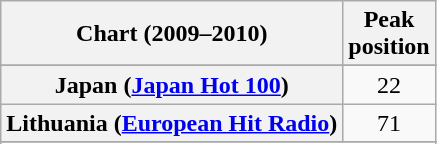<table class="wikitable sortable plainrowheaders" style="text-align:center">
<tr>
<th scope="col">Chart (2009–2010)</th>
<th scope="col">Peak<br> position</th>
</tr>
<tr>
</tr>
<tr>
</tr>
<tr>
</tr>
<tr>
</tr>
<tr>
</tr>
<tr>
</tr>
<tr>
</tr>
<tr>
<th scope="row">Japan (<a href='#'>Japan Hot 100</a>)</th>
<td>22</td>
</tr>
<tr>
<th scope="row">Lithuania (<a href='#'>European Hit Radio</a>)</th>
<td>71</td>
</tr>
<tr>
</tr>
<tr>
</tr>
<tr>
</tr>
<tr>
</tr>
<tr>
</tr>
<tr>
</tr>
<tr>
</tr>
</table>
